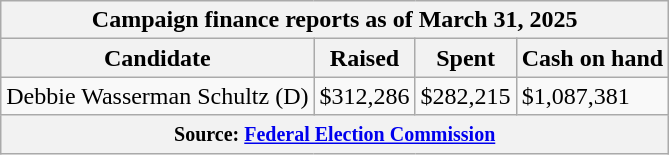<table class="wikitable sortable">
<tr>
<th colspan=4>Campaign finance reports as of March 31, 2025</th>
</tr>
<tr style="text-align:center;">
<th>Candidate</th>
<th>Raised</th>
<th>Spent</th>
<th>Cash on hand</th>
</tr>
<tr>
<td>Debbie Wasserman Schultz (D)</td>
<td>$312,286</td>
<td>$282,215</td>
<td>$1,087,381</td>
</tr>
<tr>
<th colspan="4"><small>Source: <a href='#'>Federal Election Commission</a></small></th>
</tr>
</table>
